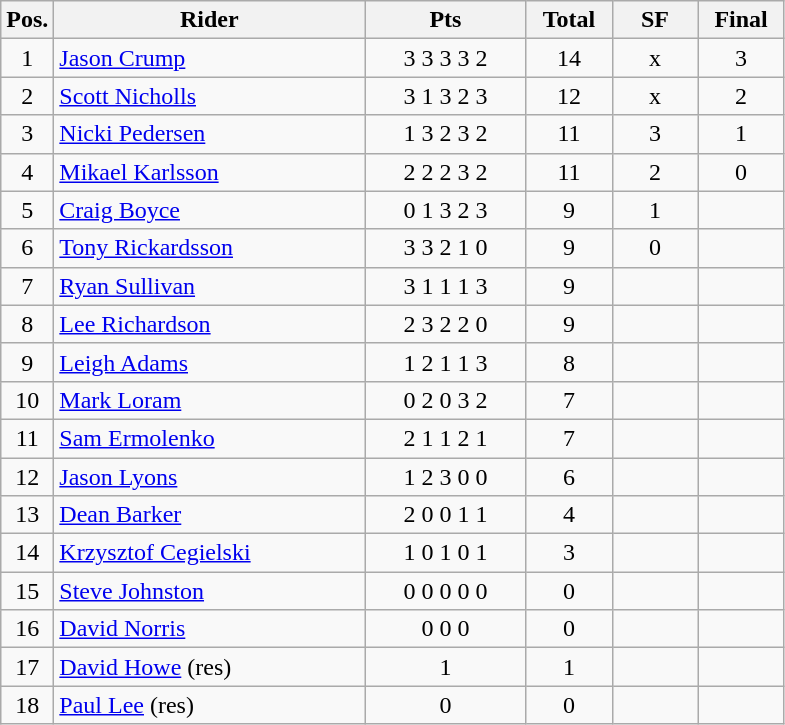<table class=wikitable>
<tr>
<th width=25px>Pos.</th>
<th width=200px>Rider</th>
<th width=100px>Pts</th>
<th width=50px>Total</th>
<th width=50px>SF</th>
<th width=50px>Final</th>
</tr>
<tr align=center >
<td>1</td>
<td align=left> <a href='#'>Jason Crump</a></td>
<td>3	3	3	3	2</td>
<td>14</td>
<td>x</td>
<td>3</td>
</tr>
<tr align=center>
<td>2</td>
<td align=left> <a href='#'>Scott Nicholls</a></td>
<td>3	1	3	2	3</td>
<td>12</td>
<td>x</td>
<td>2</td>
</tr>
<tr align=center>
<td>3</td>
<td align=left> <a href='#'>Nicki Pedersen</a></td>
<td>1	3	2	3	2</td>
<td>11</td>
<td>3</td>
<td>1</td>
</tr>
<tr align=center>
<td>4</td>
<td align=left> <a href='#'>Mikael Karlsson</a></td>
<td>2	2	2	3	2</td>
<td>11</td>
<td>2</td>
<td>0</td>
</tr>
<tr align=center>
<td>5</td>
<td align=left> <a href='#'>Craig Boyce</a></td>
<td>0	1	3	2	3</td>
<td>9</td>
<td>1</td>
<td></td>
</tr>
<tr align=center>
<td>6</td>
<td align=left> <a href='#'>Tony Rickardsson</a></td>
<td>3	3	2	1	0</td>
<td>9</td>
<td>0</td>
<td></td>
</tr>
<tr align=center>
<td>7</td>
<td align=left> <a href='#'>Ryan Sullivan</a></td>
<td>3	1	1	1	3</td>
<td>9</td>
<td></td>
<td></td>
</tr>
<tr align=center>
<td>8</td>
<td align=left> <a href='#'>Lee Richardson</a></td>
<td>2	3	2	2	0</td>
<td>9</td>
<td></td>
<td></td>
</tr>
<tr align=center>
<td>9</td>
<td align=left> <a href='#'>Leigh Adams</a></td>
<td>1	2	1	1	3</td>
<td>8</td>
<td></td>
<td></td>
</tr>
<tr align=center>
<td>10</td>
<td align=left> <a href='#'>Mark Loram</a></td>
<td>0	2	0	3	2</td>
<td>7</td>
<td></td>
<td></td>
</tr>
<tr align=center>
<td>11</td>
<td align=left> <a href='#'>Sam Ermolenko</a></td>
<td>2	1	1	2	1</td>
<td>7</td>
<td></td>
<td></td>
</tr>
<tr align=center>
<td>12</td>
<td align=left> <a href='#'>Jason Lyons</a></td>
<td>1	2	3	0	0</td>
<td>6</td>
<td></td>
<td></td>
</tr>
<tr align=center>
<td>13</td>
<td align=left> <a href='#'>Dean Barker</a></td>
<td>2	0	0	1	1</td>
<td>4</td>
<td></td>
<td></td>
</tr>
<tr align=center>
<td>14</td>
<td align=left> <a href='#'>Krzysztof Cegielski</a></td>
<td>1	0	1	0	1</td>
<td>3</td>
<td></td>
<td></td>
</tr>
<tr align=center>
<td>15</td>
<td align=left> <a href='#'>Steve Johnston</a></td>
<td>0	0	0	0	0</td>
<td>0</td>
<td></td>
<td></td>
</tr>
<tr align=center>
<td>16</td>
<td align=left> <a href='#'>David Norris</a></td>
<td>0	0	0</td>
<td>0</td>
<td></td>
<td></td>
</tr>
<tr align=center>
<td>17</td>
<td align=left> <a href='#'>David Howe</a> (res)</td>
<td>1</td>
<td>1</td>
<td></td>
<td></td>
</tr>
<tr align=center>
<td>18</td>
<td align=left> <a href='#'>Paul Lee</a> (res)</td>
<td>0</td>
<td>0</td>
<td></td>
<td></td>
</tr>
</table>
